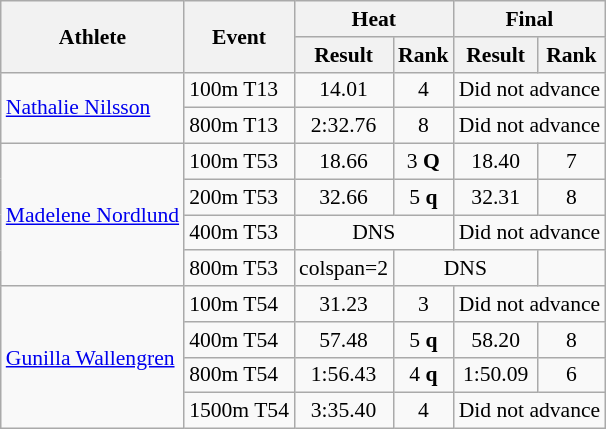<table class=wikitable style="font-size:90%">
<tr>
<th rowspan="2">Athlete</th>
<th rowspan="2">Event</th>
<th colspan="2">Heat</th>
<th colspan="2">Final</th>
</tr>
<tr>
<th>Result</th>
<th>Rank</th>
<th>Result</th>
<th>Rank</th>
</tr>
<tr align=center>
<td align=left rowspan=2><a href='#'>Nathalie Nilsson</a></td>
<td align=left>100m T13</td>
<td>14.01</td>
<td>4</td>
<td colspan=2>Did not advance</td>
</tr>
<tr align=center>
<td align=left>800m T13</td>
<td>2:32.76</td>
<td>8</td>
<td colspan=2>Did not advance</td>
</tr>
<tr align=center>
<td align=left rowspan=4><a href='#'>Madelene Nordlund</a></td>
<td align=left>100m T53</td>
<td>18.66</td>
<td>3 <strong>Q</strong></td>
<td>18.40</td>
<td>7</td>
</tr>
<tr align=center>
<td align=left>200m T53</td>
<td>32.66</td>
<td>5 <strong>q</strong></td>
<td>32.31</td>
<td>8</td>
</tr>
<tr align=center>
<td align=left>400m T53</td>
<td colspan=2>DNS</td>
<td colspan=2>Did not advance</td>
</tr>
<tr align=center>
<td align=left>800m T53</td>
<td>colspan=2 </td>
<td colspan=2>DNS</td>
</tr>
<tr align=center>
<td align=left rowspan=4><a href='#'>Gunilla Wallengren</a></td>
<td align=left>100m T54</td>
<td>31.23</td>
<td>3</td>
<td colspan="2">Did not advance</td>
</tr>
<tr align=center>
<td align=left>400m T54</td>
<td>57.48</td>
<td>5 <strong>q</strong></td>
<td>58.20</td>
<td>8</td>
</tr>
<tr align=center>
<td align=left>800m T54</td>
<td>1:56.43</td>
<td>4 <strong>q</strong></td>
<td>1:50.09</td>
<td>6</td>
</tr>
<tr align=center>
<td align=left>1500m T54</td>
<td>3:35.40</td>
<td>4</td>
<td colspan=2>Did not advance</td>
</tr>
</table>
